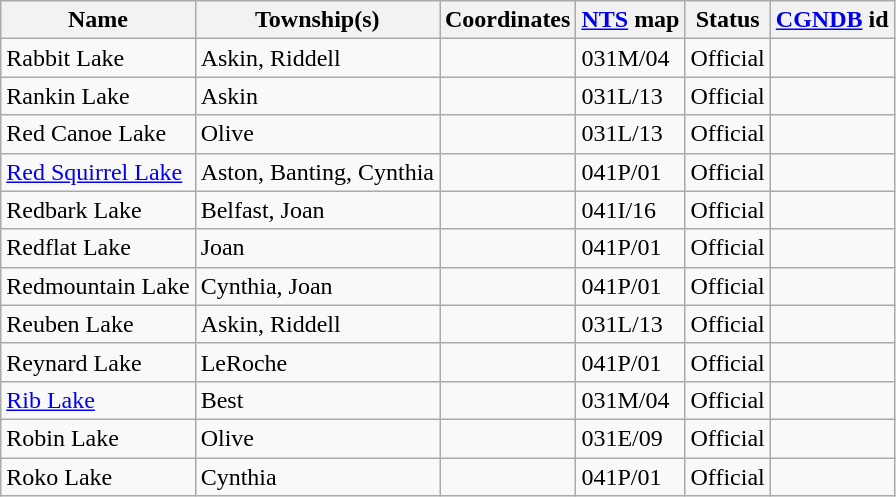<table class="wikitable sortable">
<tr>
<th>Name</th>
<th>Township(s)</th>
<th data-sort-type="number">Coordinates</th>
<th><a href='#'>NTS</a> map</th>
<th data-sort-type="number">Status</th>
<th><a href='#'>CGNDB</a> id</th>
</tr>
<tr>
<td>Rabbit Lake</td>
<td>Askin, Riddell</td>
<td></td>
<td>031M/04</td>
<td>Official</td>
<td></td>
</tr>
<tr>
<td>Rankin Lake</td>
<td>Askin</td>
<td></td>
<td>031L/13</td>
<td>Official</td>
<td></td>
</tr>
<tr>
<td>Red Canoe Lake</td>
<td>Olive</td>
<td></td>
<td>031L/13</td>
<td>Official</td>
<td></td>
</tr>
<tr>
<td><a href='#'>Red Squirrel Lake</a></td>
<td>Aston, Banting, Cynthia</td>
<td></td>
<td>041P/01</td>
<td>Official</td>
<td></td>
</tr>
<tr>
<td>Redbark Lake</td>
<td>Belfast, Joan</td>
<td></td>
<td>041I/16</td>
<td>Official</td>
<td></td>
</tr>
<tr>
<td>Redflat Lake</td>
<td>Joan</td>
<td></td>
<td>041P/01</td>
<td>Official</td>
<td></td>
</tr>
<tr>
<td>Redmountain Lake</td>
<td>Cynthia, Joan</td>
<td></td>
<td>041P/01</td>
<td>Official</td>
<td></td>
</tr>
<tr>
<td>Reuben Lake</td>
<td>Askin, Riddell</td>
<td></td>
<td>031L/13</td>
<td>Official</td>
<td></td>
</tr>
<tr>
<td>Reynard Lake</td>
<td>LeRoche</td>
<td></td>
<td>041P/01</td>
<td>Official</td>
<td></td>
</tr>
<tr>
<td><a href='#'>Rib Lake</a></td>
<td>Best</td>
<td></td>
<td>031M/04</td>
<td>Official</td>
<td></td>
</tr>
<tr>
<td>Robin Lake</td>
<td>Olive</td>
<td></td>
<td>031E/09</td>
<td>Official</td>
<td></td>
</tr>
<tr>
<td>Roko Lake</td>
<td>Cynthia</td>
<td></td>
<td>041P/01</td>
<td>Official</td>
<td></td>
</tr>
</table>
